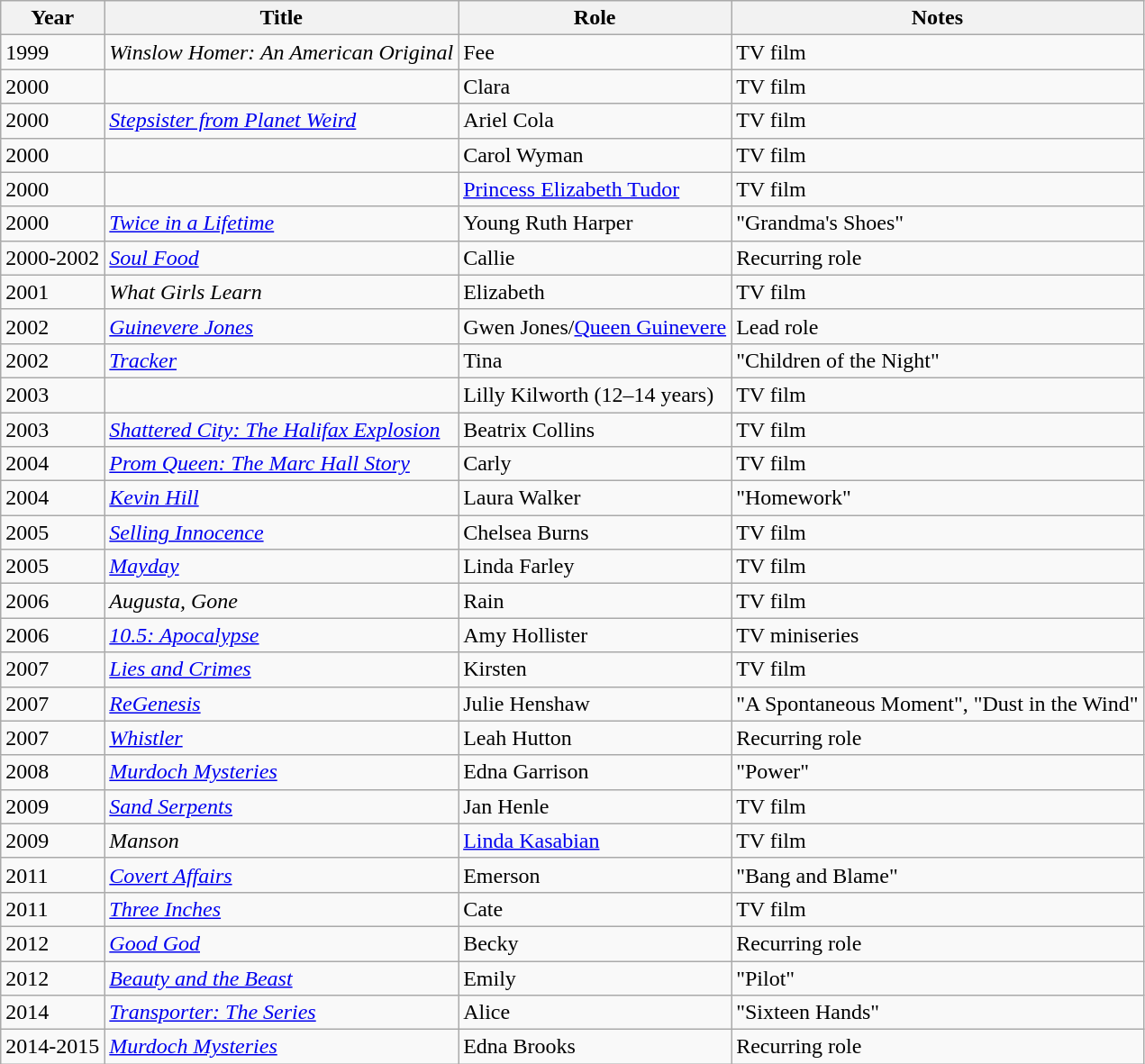<table class="wikitable sortable">
<tr>
<th>Year</th>
<th>Title</th>
<th>Role</th>
<th class="unsortable">Notes</th>
</tr>
<tr>
<td>1999</td>
<td><em>Winslow Homer: An American Original</em></td>
<td>Fee</td>
<td>TV film</td>
</tr>
<tr>
<td>2000</td>
<td><em></em></td>
<td>Clara</td>
<td>TV film</td>
</tr>
<tr>
<td>2000</td>
<td><em><a href='#'>Stepsister from Planet Weird</a></em></td>
<td>Ariel Cola</td>
<td>TV film</td>
</tr>
<tr>
<td>2000</td>
<td><em></em></td>
<td>Carol Wyman</td>
<td>TV film</td>
</tr>
<tr>
<td>2000</td>
<td><em></em></td>
<td><a href='#'>Princess Elizabeth Tudor</a></td>
<td>TV film</td>
</tr>
<tr>
<td>2000</td>
<td><em><a href='#'>Twice in a Lifetime</a></em></td>
<td>Young Ruth Harper</td>
<td>"Grandma's Shoes"</td>
</tr>
<tr>
<td>2000-2002</td>
<td><em><a href='#'>Soul Food</a></em></td>
<td>Callie</td>
<td>Recurring role</td>
</tr>
<tr>
<td>2001</td>
<td><em>What Girls Learn</em></td>
<td>Elizabeth</td>
<td>TV film</td>
</tr>
<tr>
<td>2002</td>
<td><em><a href='#'>Guinevere Jones</a></em></td>
<td>Gwen Jones/<a href='#'>Queen Guinevere</a></td>
<td>Lead role</td>
</tr>
<tr>
<td>2002</td>
<td><em><a href='#'>Tracker</a></em></td>
<td>Tina</td>
<td>"Children of the Night"</td>
</tr>
<tr>
<td>2003</td>
<td><em></em></td>
<td>Lilly Kilworth (12–14 years)</td>
<td>TV film</td>
</tr>
<tr>
<td>2003</td>
<td><em><a href='#'>Shattered City: The Halifax Explosion</a></em></td>
<td>Beatrix Collins</td>
<td>TV film</td>
</tr>
<tr>
<td>2004</td>
<td><em><a href='#'>Prom Queen: The Marc Hall Story</a></em></td>
<td>Carly</td>
<td>TV film</td>
</tr>
<tr>
<td>2004</td>
<td><em><a href='#'>Kevin Hill</a></em></td>
<td>Laura Walker</td>
<td>"Homework"</td>
</tr>
<tr>
<td>2005</td>
<td><em><a href='#'>Selling Innocence</a></em></td>
<td>Chelsea Burns</td>
<td>TV film</td>
</tr>
<tr>
<td>2005</td>
<td><em><a href='#'>Mayday</a></em></td>
<td>Linda Farley</td>
<td>TV film</td>
</tr>
<tr>
<td>2006</td>
<td><em>Augusta, Gone</em></td>
<td>Rain</td>
<td>TV film</td>
</tr>
<tr>
<td>2006</td>
<td><em><a href='#'>10.5: Apocalypse</a></em></td>
<td>Amy Hollister</td>
<td>TV miniseries</td>
</tr>
<tr>
<td>2007</td>
<td><em><a href='#'>Lies and Crimes</a></em></td>
<td>Kirsten</td>
<td>TV film</td>
</tr>
<tr>
<td>2007</td>
<td><em><a href='#'>ReGenesis</a></em></td>
<td>Julie Henshaw</td>
<td>"A Spontaneous Moment", "Dust in the Wind"</td>
</tr>
<tr>
<td>2007</td>
<td><em><a href='#'>Whistler</a></em></td>
<td>Leah Hutton</td>
<td>Recurring role</td>
</tr>
<tr>
<td>2008</td>
<td><em><a href='#'>Murdoch Mysteries</a></em></td>
<td>Edna Garrison</td>
<td>"Power"</td>
</tr>
<tr>
<td>2009</td>
<td><em><a href='#'>Sand Serpents</a></em></td>
<td>Jan Henle</td>
<td>TV film</td>
</tr>
<tr>
<td>2009</td>
<td><em>Manson</em></td>
<td><a href='#'>Linda Kasabian</a></td>
<td>TV film</td>
</tr>
<tr>
<td>2011</td>
<td><em><a href='#'>Covert Affairs</a></em></td>
<td>Emerson</td>
<td>"Bang and Blame"</td>
</tr>
<tr>
<td>2011</td>
<td><em><a href='#'>Three Inches</a></em></td>
<td>Cate</td>
<td>TV film</td>
</tr>
<tr>
<td>2012</td>
<td><em><a href='#'>Good God</a></em></td>
<td>Becky</td>
<td>Recurring role</td>
</tr>
<tr>
<td>2012</td>
<td><em><a href='#'>Beauty and the Beast</a></em></td>
<td>Emily</td>
<td>"Pilot"</td>
</tr>
<tr>
<td>2014</td>
<td><em><a href='#'>Transporter: The Series</a></em></td>
<td>Alice</td>
<td>"Sixteen Hands"</td>
</tr>
<tr>
<td>2014-2015</td>
<td><em><a href='#'>Murdoch Mysteries</a></em></td>
<td>Edna Brooks</td>
<td>Recurring role</td>
</tr>
</table>
